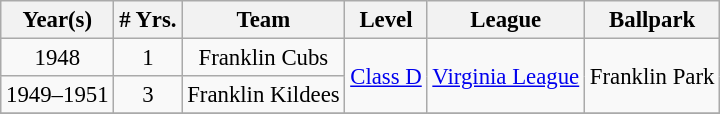<table class="wikitable" style="text-align:center; font-size: 95%;">
<tr>
<th>Year(s)</th>
<th># Yrs.</th>
<th>Team</th>
<th>Level</th>
<th>League</th>
<th>Ballpark</th>
</tr>
<tr>
<td>1948</td>
<td>1</td>
<td>Franklin Cubs</td>
<td rowspan=2><a href='#'>Class D</a></td>
<td rowspan=2><a href='#'>Virginia League</a></td>
<td rowspan=2>Franklin Park</td>
</tr>
<tr>
<td>1949–1951</td>
<td>3</td>
<td>Franklin Kildees</td>
</tr>
<tr>
</tr>
</table>
